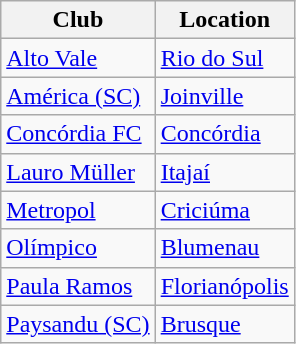<table class="wikitable sortable">
<tr>
<th>Club</th>
<th>Location</th>
</tr>
<tr>
<td><a href='#'>Alto Vale</a></td>
<td><a href='#'>Rio do Sul</a></td>
</tr>
<tr>
<td><a href='#'>América (SC)</a></td>
<td><a href='#'>Joinville</a></td>
</tr>
<tr>
<td><a href='#'>Concórdia FC</a></td>
<td><a href='#'>Concórdia</a></td>
</tr>
<tr>
<td><a href='#'>Lauro Müller</a></td>
<td><a href='#'>Itajaí</a></td>
</tr>
<tr>
<td><a href='#'>Metropol</a></td>
<td><a href='#'>Criciúma</a></td>
</tr>
<tr>
<td><a href='#'>Olímpico</a></td>
<td><a href='#'>Blumenau</a></td>
</tr>
<tr>
<td><a href='#'>Paula Ramos</a></td>
<td><a href='#'>Florianópolis</a></td>
</tr>
<tr>
<td><a href='#'>Paysandu (SC)</a></td>
<td><a href='#'>Brusque</a></td>
</tr>
</table>
